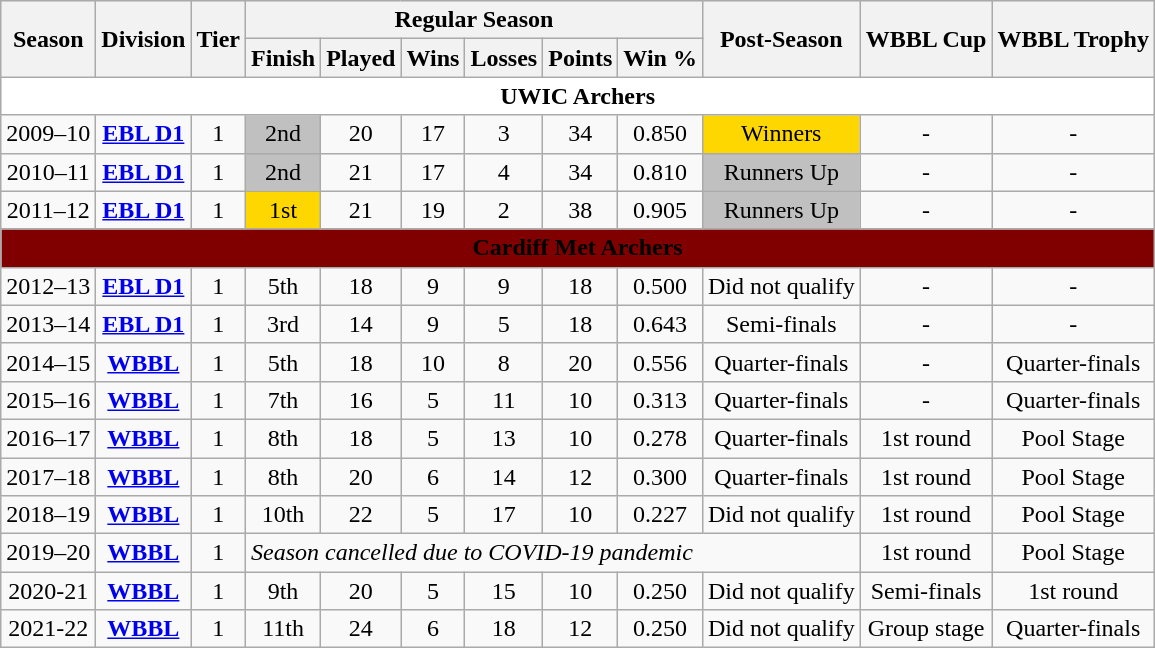<table class="wikitable" style="font-size:100%;">
<tr bgcolor="#efefef">
<th rowspan="2">Season</th>
<th rowspan="2">Division</th>
<th rowspan="2">Tier</th>
<th colspan="6">Regular Season</th>
<th rowspan="2">Post-Season</th>
<th rowspan="2">WBBL Cup</th>
<th rowspan="2">WBBL Trophy</th>
</tr>
<tr>
<th>Finish</th>
<th>Played</th>
<th>Wins</th>
<th>Losses</th>
<th>Points</th>
<th>Win %</th>
</tr>
<tr>
<td colspan="15" align=center bgcolor="white"><span><strong>UWIC Archers</strong></span></td>
</tr>
<tr>
<td style="text-align:center;">2009–10</td>
<td style="text-align:center;"><strong><a href='#'>EBL D1</a></strong></td>
<td style="text-align:center;">1</td>
<td style="text-align:center;"bgcolor=silver>2nd</td>
<td style="text-align:center;">20</td>
<td style="text-align:center;">17</td>
<td style="text-align:center;">3</td>
<td style="text-align:center;">34</td>
<td style="text-align:center;">0.850</td>
<td style="text-align:center;"bgcolor=gold>Winners</td>
<td style="text-align:center;">-</td>
<td style="text-align:center;">-</td>
</tr>
<tr>
<td style="text-align:center;">2010–11</td>
<td style="text-align:center;"><strong><a href='#'>EBL D1</a></strong></td>
<td style="text-align:center;">1</td>
<td style="text-align:center;"bgcolor=silver>2nd</td>
<td style="text-align:center;">21</td>
<td style="text-align:center;">17</td>
<td style="text-align:center;">4</td>
<td style="text-align:center;">34</td>
<td style="text-align:center;">0.810</td>
<td style="text-align:center;"bgcolor=silver>Runners Up</td>
<td style="text-align:center;">-</td>
<td style="text-align:center;">-</td>
</tr>
<tr>
<td style="text-align:center;">2011–12</td>
<td style="text-align:center;"><strong><a href='#'>EBL D1</a></strong></td>
<td style="text-align:center;">1</td>
<td style="text-align:center;"bgcolor=gold>1st</td>
<td style="text-align:center;">21</td>
<td style="text-align:center;">19</td>
<td style="text-align:center;">2</td>
<td style="text-align:center;">38</td>
<td style="text-align:center;">0.905</td>
<td style="text-align:center;"bgcolor=silver>Runners Up</td>
<td style="text-align:center;">-</td>
<td style="text-align:center;">-</td>
</tr>
<tr>
<td colspan="15" align=center bgcolor="maroon"><span><strong>Cardiff Met Archers</strong></span></td>
</tr>
<tr>
<td style="text-align:center;">2012–13</td>
<td style="text-align:center;"><strong><a href='#'>EBL D1</a></strong></td>
<td style="text-align:center;">1</td>
<td style="text-align:center;">5th</td>
<td style="text-align:center;">18</td>
<td style="text-align:center;">9</td>
<td style="text-align:center;">9</td>
<td style="text-align:center;">18</td>
<td style="text-align:center;">0.500</td>
<td style="text-align:center;">Did not qualify</td>
<td style="text-align:center;">-</td>
<td style="text-align:center;">-</td>
</tr>
<tr>
<td style="text-align:center;">2013–14</td>
<td style="text-align:center;"><strong><a href='#'>EBL D1</a></strong></td>
<td style="text-align:center;">1</td>
<td style="text-align:center;">3rd</td>
<td style="text-align:center;">14</td>
<td style="text-align:center;">9</td>
<td style="text-align:center;">5</td>
<td style="text-align:center;">18</td>
<td style="text-align:center;">0.643</td>
<td style="text-align:center;">Semi-finals</td>
<td style="text-align:center;">-</td>
<td style="text-align:center;">-</td>
</tr>
<tr>
<td style="text-align:center;">2014–15</td>
<td style="text-align:center;"><strong><a href='#'>WBBL</a></strong></td>
<td style="text-align:center;">1</td>
<td style="text-align:center;">5th</td>
<td style="text-align:center;">18</td>
<td style="text-align:center;">10</td>
<td style="text-align:center;">8</td>
<td style="text-align:center;">20</td>
<td style="text-align:center;">0.556</td>
<td style="text-align:center;">Quarter-finals</td>
<td style="text-align:center;">-</td>
<td style="text-align:center;">Quarter-finals</td>
</tr>
<tr>
<td style="text-align:center;">2015–16</td>
<td style="text-align:center;"><strong><a href='#'>WBBL</a></strong></td>
<td style="text-align:center;">1</td>
<td style="text-align:center;">7th</td>
<td style="text-align:center;">16</td>
<td style="text-align:center;">5</td>
<td style="text-align:center;">11</td>
<td style="text-align:center;">10</td>
<td style="text-align:center;">0.313</td>
<td style="text-align:center;">Quarter-finals</td>
<td style="text-align:center;">-</td>
<td style="text-align:center;">Quarter-finals</td>
</tr>
<tr>
<td style="text-align:center;">2016–17</td>
<td style="text-align:center;"><strong><a href='#'>WBBL</a></strong></td>
<td style="text-align:center;">1</td>
<td style="text-align:center;">8th</td>
<td style="text-align:center;">18</td>
<td style="text-align:center;">5</td>
<td style="text-align:center;">13</td>
<td style="text-align:center;">10</td>
<td style="text-align:center;">0.278</td>
<td style="text-align:center;">Quarter-finals</td>
<td style="text-align:center;">1st round</td>
<td style="text-align:center;">Pool Stage</td>
</tr>
<tr>
<td style="text-align:center;">2017–18</td>
<td style="text-align:center;"><strong><a href='#'>WBBL</a></strong></td>
<td style="text-align:center;">1</td>
<td style="text-align:center;">8th</td>
<td style="text-align:center;">20</td>
<td style="text-align:center;">6</td>
<td style="text-align:center;">14</td>
<td style="text-align:center;">12</td>
<td style="text-align:center;">0.300</td>
<td style="text-align:center;">Quarter-finals</td>
<td style="text-align:center;">1st round</td>
<td style="text-align:center;">Pool Stage</td>
</tr>
<tr>
<td style="text-align:center;">2018–19</td>
<td style="text-align:center;"><strong><a href='#'>WBBL</a></strong></td>
<td style="text-align:center;">1</td>
<td style="text-align:center;">10th</td>
<td style="text-align:center;">22</td>
<td style="text-align:center;">5</td>
<td style="text-align:center;">17</td>
<td style="text-align:center;">10</td>
<td style="text-align:center;">0.227</td>
<td style="text-align:center;">Did not qualify</td>
<td style="text-align:center;">1st round</td>
<td style="text-align:center;">Pool Stage</td>
</tr>
<tr>
<td style="text-align:center;">2019–20</td>
<td style="text-align:center;"><strong><a href='#'>WBBL</a></strong></td>
<td style="text-align:center;">1</td>
<td colspan=7><em>Season cancelled due to COVID-19 pandemic</em></td>
<td style="text-align:center;">1st round</td>
<td style="text-align:center;">Pool Stage</td>
</tr>
<tr>
<td style="text-align:center;">2020-21</td>
<td style="text-align:center;"><strong><a href='#'>WBBL</a></strong></td>
<td style="text-align:center;">1</td>
<td style="text-align:center;">9th</td>
<td style="text-align:center;">20</td>
<td style="text-align:center;">5</td>
<td style="text-align:center;">15</td>
<td style="text-align:center;">10</td>
<td style="text-align:center;">0.250</td>
<td style="text-align:center;">Did not qualify</td>
<td style="text-align:center;">Semi-finals</td>
<td style="text-align:center;">1st round</td>
</tr>
<tr>
<td style="text-align:center;">2021-22</td>
<td style="text-align:center;"><strong><a href='#'>WBBL</a></strong></td>
<td style="text-align:center;">1</td>
<td style="text-align:center;">11th</td>
<td style="text-align:center;">24</td>
<td style="text-align:center;">6</td>
<td style="text-align:center;">18</td>
<td style="text-align:center;">12</td>
<td style="text-align:center;">0.250</td>
<td style="text-align:center;">Did not qualify</td>
<td style="text-align:center;">Group stage</td>
<td style="text-align:center;">Quarter-finals</td>
</tr>
</table>
